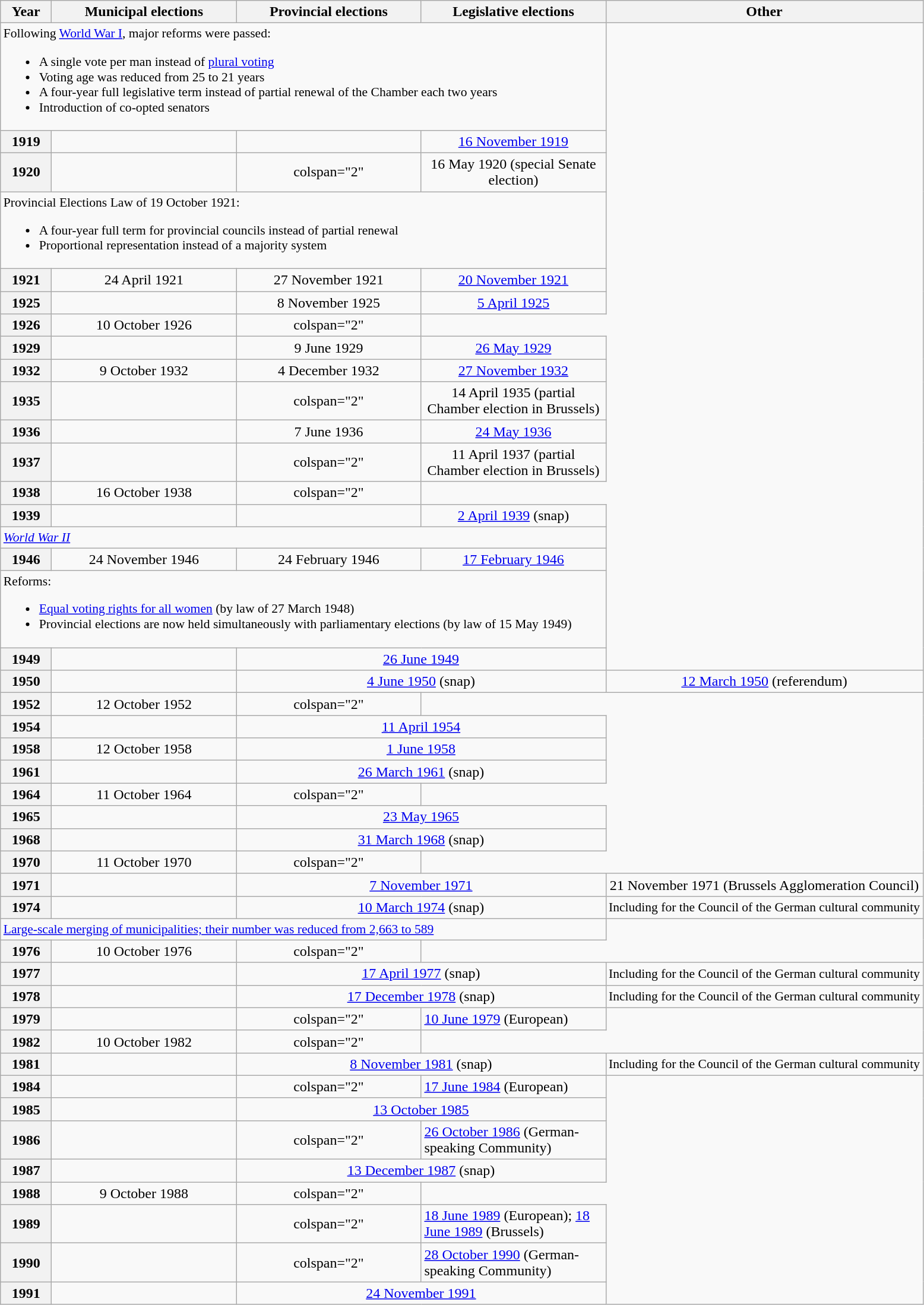<table class="wikitable" style="text-align:center;">
<tr>
<th style="width:50px;">Year</th>
<th style="width:200px;">Municipal elections</th>
<th style="width:200px;">Provincial elections</th>
<th style="width:200px;">Legislative elections</th>
<th>Other</th>
</tr>
<tr>
<td colspan="4" style="text-align:left;font-size:90%;">Following <a href='#'>World War I</a>, major reforms were passed:<br><ul><li>A single vote per man instead of <a href='#'>plural voting</a></li><li>Voting age was reduced from 25 to 21 years</li><li>A four-year full legislative term instead of partial renewal of the Chamber each two years</li><li>Introduction of co-opted senators</li></ul></td>
</tr>
<tr>
<th>1919</th>
<td></td>
<td></td>
<td><a href='#'>16 November 1919</a></td>
</tr>
<tr>
<th>1920</th>
<td></td>
<td>colspan="2" </td>
<td>16 May 1920 (special Senate election)</td>
</tr>
<tr>
<td colspan="4" style="text-align:left;font-size:90%;">Provincial Elections Law of 19 October 1921:<br><ul><li>A four-year full term for provincial councils instead of partial renewal</li><li>Proportional representation instead of a majority system</li></ul></td>
</tr>
<tr>
<th>1921</th>
<td>24 April 1921</td>
<td>27 November 1921</td>
<td><a href='#'>20 November 1921</a></td>
</tr>
<tr>
<th>1925</th>
<td></td>
<td>8 November 1925</td>
<td><a href='#'>5 April 1925</a></td>
</tr>
<tr>
<th>1926</th>
<td>10 October 1926</td>
<td>colspan="2" </td>
</tr>
<tr>
<th>1929</th>
<td></td>
<td>9 June 1929</td>
<td><a href='#'>26 May 1929</a></td>
</tr>
<tr>
<th>1932</th>
<td>9 October 1932</td>
<td>4 December 1932</td>
<td><a href='#'>27 November 1932</a></td>
</tr>
<tr>
<th>1935</th>
<td></td>
<td>colspan="2" </td>
<td>14 April 1935 (partial Chamber election in Brussels)</td>
</tr>
<tr>
<th>1936</th>
<td></td>
<td>7 June 1936</td>
<td><a href='#'>24 May 1936</a></td>
</tr>
<tr>
<th>1937</th>
<td></td>
<td>colspan="2" </td>
<td>11 April 1937 (partial Chamber election in Brussels)</td>
</tr>
<tr>
<th>1938</th>
<td>16 October 1938</td>
<td>colspan="2" </td>
</tr>
<tr>
<th>1939</th>
<td></td>
<td></td>
<td><a href='#'>2 April 1939</a> (snap)</td>
</tr>
<tr>
<td colspan="4" style="text-align:left;font-size:90%;"><em><a href='#'>World War II</a></em></td>
</tr>
<tr>
<th>1946</th>
<td>24 November 1946</td>
<td>24 February 1946</td>
<td><a href='#'>17 February 1946</a></td>
</tr>
<tr>
<td colspan="4" style="text-align:left;font-size:90%;">Reforms:<br><ul><li><a href='#'>Equal voting rights for all women</a> (by law of 27 March 1948)</li><li>Provincial elections are now held simultaneously with parliamentary elections (by law of 15 May 1949)</li></ul></td>
</tr>
<tr>
<th>1949</th>
<td></td>
<td colspan="2"><a href='#'>26 June 1949</a></td>
</tr>
<tr>
<th>1950</th>
<td></td>
<td colspan="2"><a href='#'>4 June 1950</a> (snap)</td>
<td><a href='#'>12 March 1950</a> (referendum)</td>
</tr>
<tr>
<th>1952</th>
<td>12 October 1952</td>
<td>colspan="2" </td>
</tr>
<tr>
<th>1954</th>
<td></td>
<td colspan="2"><a href='#'>11 April 1954</a></td>
</tr>
<tr>
<th>1958</th>
<td>12 October 1958</td>
<td colspan="2"><a href='#'>1 June 1958</a></td>
</tr>
<tr>
<th>1961</th>
<td></td>
<td colspan="2"><a href='#'>26 March 1961</a> (snap)</td>
</tr>
<tr>
<th>1964</th>
<td>11 October 1964</td>
<td>colspan="2" </td>
</tr>
<tr>
<th>1965</th>
<td></td>
<td colspan="2"><a href='#'>23 May 1965</a></td>
</tr>
<tr>
<th>1968</th>
<td></td>
<td colspan="2"><a href='#'>31 March 1968</a> (snap)</td>
</tr>
<tr>
<th>1970</th>
<td>11 October 1970</td>
<td>colspan="2" </td>
</tr>
<tr>
<th>1971</th>
<td></td>
<td colspan="2"><a href='#'>7 November 1971</a></td>
<td>21 November 1971 (Brussels Agglomeration Council)</td>
</tr>
<tr>
<th>1974</th>
<td></td>
<td colspan="2"><a href='#'>10 March 1974</a> (snap)</td>
<td style="font-size:90%;text-align:left;">Including for the Council of the German cultural community</td>
</tr>
<tr>
<td colspan="4" style="text-align:left;font-size:90%;"><a href='#'>Large-scale merging of municipalities; their number was reduced from 2,663 to 589</a></td>
</tr>
<tr>
<th>1976</th>
<td>10 October 1976</td>
<td>colspan="2" </td>
</tr>
<tr>
<th>1977</th>
<td></td>
<td colspan="2"><a href='#'>17 April 1977</a> (snap)</td>
<td style="font-size:90%;text-align:left;">Including for the Council of the German cultural community</td>
</tr>
<tr>
<th>1978</th>
<td></td>
<td colspan="2"><a href='#'>17 December 1978</a> (snap)</td>
<td style="font-size:90%;text-align:left;">Including for the Council of the German cultural community</td>
</tr>
<tr>
<th>1979</th>
<td></td>
<td>colspan="2" </td>
<td style="text-align:left;"><a href='#'>10 June 1979</a> (European)</td>
</tr>
<tr>
<th>1982</th>
<td>10 October 1982</td>
<td>colspan="2" </td>
</tr>
<tr>
<th>1981</th>
<td></td>
<td colspan="2"><a href='#'>8 November 1981</a> (snap)</td>
<td style="font-size:90%;text-align:left;">Including for the Council of the German cultural community</td>
</tr>
<tr>
<th>1984</th>
<td></td>
<td>colspan="2" </td>
<td style="text-align:left;"><a href='#'>17 June 1984</a> (European)</td>
</tr>
<tr>
<th>1985</th>
<td></td>
<td colspan="2"><a href='#'>13 October 1985</a></td>
</tr>
<tr>
<th>1986</th>
<td></td>
<td>colspan="2" </td>
<td style="text-align:left;"><a href='#'>26 October 1986</a> (German-speaking Community)</td>
</tr>
<tr>
<th>1987</th>
<td></td>
<td colspan="2"><a href='#'>13 December 1987</a> (snap)</td>
</tr>
<tr>
<th>1988</th>
<td>9 October 1988</td>
<td>colspan="2" </td>
</tr>
<tr>
<th>1989</th>
<td></td>
<td>colspan="2" </td>
<td style="text-align:left;"><a href='#'>18 June 1989</a> (European); <a href='#'>18 June 1989</a> (Brussels)</td>
</tr>
<tr>
<th>1990</th>
<td></td>
<td>colspan="2" </td>
<td style="text-align:left;"><a href='#'>28 October 1990</a> (German-speaking Community)</td>
</tr>
<tr>
<th>1991</th>
<td></td>
<td colspan="2"><a href='#'>24 November 1991</a></td>
</tr>
</table>
